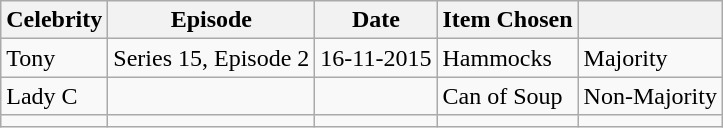<table class="wikitable">
<tr>
<th>Celebrity</th>
<th>Episode</th>
<th>Date</th>
<th>Item Chosen</th>
<th></th>
</tr>
<tr>
<td>Tony</td>
<td>Series 15, Episode 2</td>
<td>16-11-2015</td>
<td>Hammocks</td>
<td>Majority</td>
</tr>
<tr>
<td>Lady C</td>
<td></td>
<td></td>
<td>Can of Soup</td>
<td>Non-Majority</td>
</tr>
<tr>
<td></td>
<td></td>
<td></td>
<td></td>
<td></td>
</tr>
</table>
